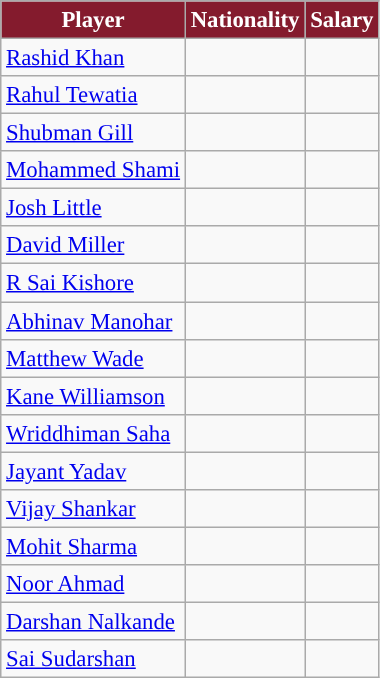<table class="wikitable" style="font-size:95%;">
<tr>
<th style="background: #841B2D;color:white">Player</th>
<th style="background: #841B2D;color:white">Nationality</th>
<th style="background: #841B2D;color:white">Salary</th>
</tr>
<tr>
<td><a href='#'>Rashid Khan</a></td>
<td></td>
<td></td>
</tr>
<tr>
<td><a href='#'>Rahul Tewatia</a></td>
<td></td>
<td></td>
</tr>
<tr>
<td><a href='#'>Shubman Gill</a></td>
<td></td>
<td></td>
</tr>
<tr>
<td><a href='#'>Mohammed Shami</a></td>
<td></td>
<td></td>
</tr>
<tr>
<td><a href='#'>Josh Little</a></td>
<td></td>
<td></td>
</tr>
<tr>
<td><a href='#'>David Miller</a></td>
<td></td>
<td></td>
</tr>
<tr>
<td><a href='#'>R Sai Kishore</a></td>
<td></td>
<td></td>
</tr>
<tr>
<td><a href='#'>Abhinav Manohar</a></td>
<td></td>
<td></td>
</tr>
<tr>
<td><a href='#'>Matthew Wade</a></td>
<td></td>
<td></td>
</tr>
<tr>
<td><a href='#'>Kane Williamson</a></td>
<td></td>
<td></td>
</tr>
<tr>
<td><a href='#'>Wriddhiman Saha</a></td>
<td></td>
<td></td>
</tr>
<tr>
<td><a href='#'>Jayant Yadav</a></td>
<td></td>
<td></td>
</tr>
<tr>
<td><a href='#'>Vijay Shankar</a></td>
<td></td>
<td></td>
</tr>
<tr>
<td><a href='#'>Mohit Sharma</a></td>
<td></td>
<td></td>
</tr>
<tr>
<td><a href='#'>Noor Ahmad</a></td>
<td></td>
<td></td>
</tr>
<tr>
<td><a href='#'>Darshan Nalkande</a></td>
<td></td>
<td></td>
</tr>
<tr>
<td><a href='#'>Sai Sudarshan</a></td>
<td></td>
<td></td>
</tr>
</table>
